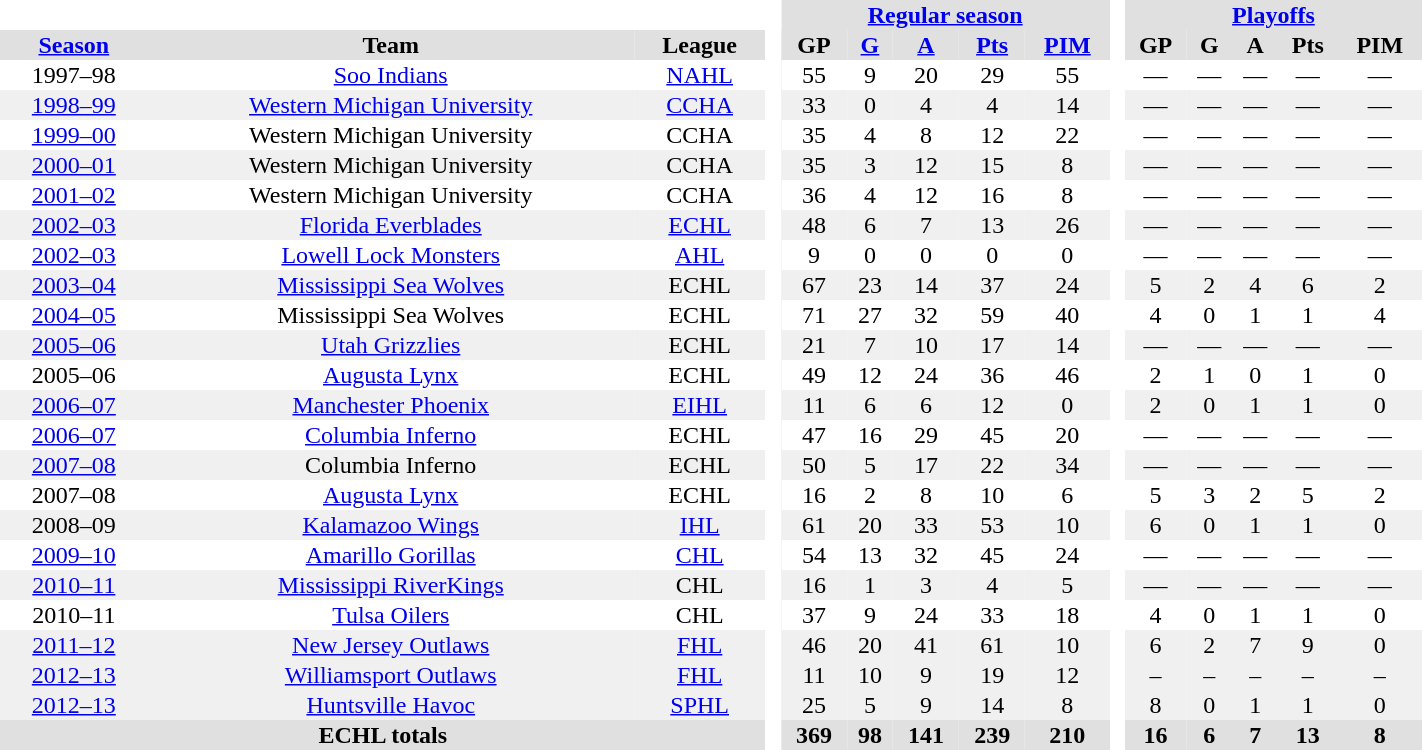<table BORDER="0" CELLPADDING="1" CELLSPACING="0" width="75%" style="text-align:center">
<tr bgcolor="#e0e0e0">
<th colspan="3" bgcolor="#ffffff"> </th>
<th rowspan="99" bgcolor="#ffffff"> </th>
<th colspan="5"><a href='#'>Regular season</a></th>
<th rowspan="99" bgcolor="#ffffff"> </th>
<th colspan="5"><a href='#'>Playoffs</a></th>
</tr>
<tr bgcolor="#e0e0e0">
<th><a href='#'>Season</a></th>
<th>Team</th>
<th>League</th>
<th>GP</th>
<th><a href='#'>G</a></th>
<th><a href='#'>A</a></th>
<th><a href='#'>Pts</a></th>
<th><a href='#'>PIM</a></th>
<th>GP</th>
<th>G</th>
<th>A</th>
<th>Pts</th>
<th>PIM</th>
</tr>
<tr ALIGN="center">
<td>1997–98</td>
<td><a href='#'>Soo Indians</a></td>
<td><a href='#'>NAHL</a></td>
<td>55</td>
<td>9</td>
<td>20</td>
<td>29</td>
<td>55</td>
<td>—</td>
<td>—</td>
<td>—</td>
<td>—</td>
<td>—</td>
</tr>
<tr ALIGN="center" bgcolor="#f0f0f0">
<td><a href='#'>1998–99</a></td>
<td><a href='#'>Western Michigan University</a></td>
<td><a href='#'>CCHA</a></td>
<td>33</td>
<td>0</td>
<td>4</td>
<td>4</td>
<td>14</td>
<td>—</td>
<td>—</td>
<td>—</td>
<td>—</td>
<td>—</td>
</tr>
<tr ALIGN="center">
<td><a href='#'>1999–00</a></td>
<td>Western Michigan University</td>
<td>CCHA</td>
<td>35</td>
<td>4</td>
<td>8</td>
<td>12</td>
<td>22</td>
<td>—</td>
<td>—</td>
<td>—</td>
<td>—</td>
<td>—</td>
</tr>
<tr ALIGN="center" bgcolor="#f0f0f0">
<td><a href='#'>2000–01</a></td>
<td>Western Michigan University</td>
<td>CCHA</td>
<td>35</td>
<td>3</td>
<td>12</td>
<td>15</td>
<td>8</td>
<td>—</td>
<td>—</td>
<td>—</td>
<td>—</td>
<td>—</td>
</tr>
<tr ALIGN="center">
<td><a href='#'>2001–02</a></td>
<td>Western Michigan University</td>
<td>CCHA</td>
<td>36</td>
<td>4</td>
<td>12</td>
<td>16</td>
<td>8</td>
<td>—</td>
<td>—</td>
<td>—</td>
<td>—</td>
<td>—</td>
</tr>
<tr ALIGN="center" bgcolor="#f0f0f0">
<td><a href='#'>2002–03</a></td>
<td><a href='#'>Florida Everblades</a></td>
<td><a href='#'>ECHL</a></td>
<td>48</td>
<td>6</td>
<td>7</td>
<td>13</td>
<td>26</td>
<td>—</td>
<td>—</td>
<td>—</td>
<td>—</td>
<td>—</td>
</tr>
<tr ALIGN="center">
<td><a href='#'>2002–03</a></td>
<td><a href='#'>Lowell Lock Monsters</a></td>
<td><a href='#'>AHL</a></td>
<td>9</td>
<td>0</td>
<td>0</td>
<td>0</td>
<td>0</td>
<td>—</td>
<td>—</td>
<td>—</td>
<td>—</td>
<td>—</td>
</tr>
<tr ALIGN="center" bgcolor="#f0f0f0">
<td><a href='#'>2003–04</a></td>
<td><a href='#'>Mississippi Sea Wolves</a></td>
<td>ECHL</td>
<td>67</td>
<td>23</td>
<td>14</td>
<td>37</td>
<td>24</td>
<td>5</td>
<td>2</td>
<td>4</td>
<td>6</td>
<td>2</td>
</tr>
<tr ALIGN="center">
<td><a href='#'>2004–05</a></td>
<td>Mississippi Sea Wolves</td>
<td>ECHL</td>
<td>71</td>
<td>27</td>
<td>32</td>
<td>59</td>
<td>40</td>
<td>4</td>
<td>0</td>
<td>1</td>
<td>1</td>
<td>4</td>
</tr>
<tr ALIGN="center" bgcolor="#f0f0f0">
<td><a href='#'>2005–06</a></td>
<td><a href='#'>Utah Grizzlies</a></td>
<td>ECHL</td>
<td>21</td>
<td>7</td>
<td>10</td>
<td>17</td>
<td>14</td>
<td>—</td>
<td>—</td>
<td>—</td>
<td>—</td>
<td>—</td>
</tr>
<tr ALIGN="center">
<td>2005–06</td>
<td><a href='#'>Augusta Lynx</a></td>
<td>ECHL</td>
<td>49</td>
<td>12</td>
<td>24</td>
<td>36</td>
<td>46</td>
<td>2</td>
<td>1</td>
<td>0</td>
<td>1</td>
<td>0</td>
</tr>
<tr ALIGN="center" bgcolor="#f0f0f0">
<td><a href='#'>2006–07</a></td>
<td><a href='#'>Manchester Phoenix</a></td>
<td><a href='#'>EIHL</a></td>
<td>11</td>
<td>6</td>
<td>6</td>
<td>12</td>
<td>0</td>
<td>2</td>
<td>0</td>
<td>1</td>
<td>1</td>
<td>0</td>
</tr>
<tr ALIGN="center">
<td><a href='#'>2006–07</a></td>
<td><a href='#'>Columbia Inferno</a></td>
<td>ECHL</td>
<td>47</td>
<td>16</td>
<td>29</td>
<td>45</td>
<td>20</td>
<td>—</td>
<td>—</td>
<td>—</td>
<td>—</td>
<td>—</td>
</tr>
<tr ALIGN="center" bgcolor="#f0f0f0">
<td><a href='#'>2007–08</a></td>
<td>Columbia Inferno</td>
<td>ECHL</td>
<td>50</td>
<td>5</td>
<td>17</td>
<td>22</td>
<td>34</td>
<td>—</td>
<td>—</td>
<td>—</td>
<td>—</td>
<td>—</td>
</tr>
<tr ALIGN="center">
<td>2007–08</td>
<td><a href='#'>Augusta Lynx</a></td>
<td>ECHL</td>
<td>16</td>
<td>2</td>
<td>8</td>
<td>10</td>
<td>6</td>
<td>5</td>
<td>3</td>
<td>2</td>
<td>5</td>
<td>2</td>
</tr>
<tr ALIGN="center" bgcolor="#f0f0f0">
<td>2008–09</td>
<td><a href='#'>Kalamazoo Wings</a></td>
<td><a href='#'>IHL</a></td>
<td>61</td>
<td>20</td>
<td>33</td>
<td>53</td>
<td>10</td>
<td>6</td>
<td>0</td>
<td>1</td>
<td>1</td>
<td>0</td>
</tr>
<tr ALIGN="center">
<td><a href='#'>2009–10</a></td>
<td><a href='#'>Amarillo Gorillas</a></td>
<td><a href='#'>CHL</a></td>
<td>54</td>
<td>13</td>
<td>32</td>
<td>45</td>
<td>24</td>
<td>—</td>
<td>—</td>
<td>—</td>
<td>—</td>
<td>—</td>
</tr>
<tr ALIGN="center" bgcolor="#f0f0f0">
<td><a href='#'>2010–11</a></td>
<td><a href='#'>Mississippi RiverKings</a></td>
<td>CHL</td>
<td>16</td>
<td>1</td>
<td>3</td>
<td>4</td>
<td>5</td>
<td>—</td>
<td>—</td>
<td>—</td>
<td>—</td>
<td>—</td>
</tr>
<tr ALIGN="center">
<td>2010–11</td>
<td><a href='#'>Tulsa Oilers</a></td>
<td>CHL</td>
<td>37</td>
<td>9</td>
<td>24</td>
<td>33</td>
<td>18</td>
<td>4</td>
<td>0</td>
<td>1</td>
<td>1</td>
<td>0</td>
</tr>
<tr align="center" bgcolor="#f0f0f0">
<td><a href='#'>2011–12</a></td>
<td><a href='#'>New Jersey Outlaws</a></td>
<td><a href='#'>FHL</a></td>
<td>46</td>
<td>20</td>
<td>41</td>
<td>61</td>
<td>10</td>
<td>6</td>
<td>2</td>
<td>7</td>
<td>9</td>
<td>0</td>
</tr>
<tr align="center" bgcolor="#f0f0f0">
<td><a href='#'>2012–13</a></td>
<td><a href='#'>Williamsport Outlaws</a></td>
<td><a href='#'>FHL</a></td>
<td>11</td>
<td>10</td>
<td>9</td>
<td>19</td>
<td>12</td>
<td>–</td>
<td>–</td>
<td>–</td>
<td>–</td>
<td>–</td>
</tr>
<tr align="center" bgcolor="#f0f0f0">
<td><a href='#'>2012–13</a></td>
<td><a href='#'>Huntsville Havoc</a></td>
<td><a href='#'>SPHL</a></td>
<td>25</td>
<td>5</td>
<td>9</td>
<td>14</td>
<td>8</td>
<td>8</td>
<td>0</td>
<td>1</td>
<td>1</td>
<td>0</td>
</tr>
<tr bgcolor="#e0e0e0">
<th colspan="3">ECHL totals</th>
<th>369</th>
<th>98</th>
<th>141</th>
<th>239</th>
<th>210</th>
<th>16</th>
<th>6</th>
<th>7</th>
<th>13</th>
<th>8</th>
</tr>
</table>
